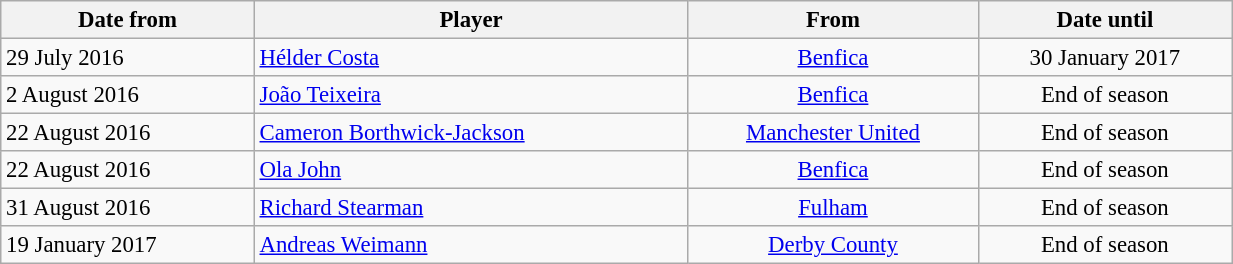<table class="wikitable" style="text-align:center; font-size:95%;width:65%; text-align:left">
<tr>
<th><strong>Date from</strong></th>
<th><strong>Player</strong></th>
<th><strong>From</strong></th>
<th><strong>Date until</strong></th>
</tr>
<tr --->
<td>29 July 2016</td>
<td> <a href='#'>Hélder Costa</a></td>
<td style="text-align:center;"> <a href='#'>Benfica</a></td>
<td style="text-align:center;">30 January 2017</td>
</tr>
<tr --->
<td>2 August 2016</td>
<td> <a href='#'>João Teixeira</a></td>
<td style="text-align:center;"> <a href='#'>Benfica</a></td>
<td style="text-align:center;">End of season</td>
</tr>
<tr --->
<td>22 August 2016</td>
<td> <a href='#'>Cameron Borthwick-Jackson</a></td>
<td style="text-align:center;"> <a href='#'>Manchester United</a></td>
<td style="text-align:center;">End of season</td>
</tr>
<tr --->
<td>22 August 2016</td>
<td> <a href='#'>Ola John</a></td>
<td style="text-align:center;"> <a href='#'>Benfica</a></td>
<td style="text-align:center;">End of season</td>
</tr>
<tr --->
<td>31 August 2016</td>
<td> <a href='#'>Richard Stearman</a></td>
<td style="text-align:center;"> <a href='#'>Fulham</a></td>
<td style="text-align:center;">End of season</td>
</tr>
<tr --->
<td>19 January 2017</td>
<td> <a href='#'>Andreas Weimann</a></td>
<td style="text-align:center;"> <a href='#'>Derby County</a></td>
<td style="text-align:center;">End of season</td>
</tr>
</table>
